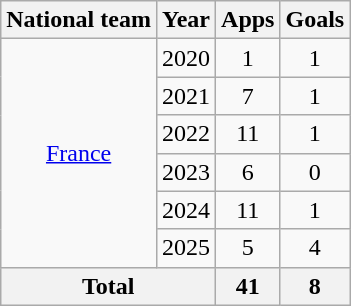<table class="wikitable" style="text-align:center">
<tr>
<th>National team</th>
<th>Year</th>
<th>Apps</th>
<th>Goals</th>
</tr>
<tr>
<td rowspan="6"><a href='#'>France</a></td>
<td>2020</td>
<td>1</td>
<td>1</td>
</tr>
<tr>
<td>2021</td>
<td>7</td>
<td>1</td>
</tr>
<tr>
<td>2022</td>
<td>11</td>
<td>1</td>
</tr>
<tr>
<td>2023</td>
<td>6</td>
<td>0</td>
</tr>
<tr>
<td>2024</td>
<td>11</td>
<td>1</td>
</tr>
<tr>
<td>2025</td>
<td>5</td>
<td>4</td>
</tr>
<tr>
<th colspan="2">Total</th>
<th>41</th>
<th>8</th>
</tr>
</table>
